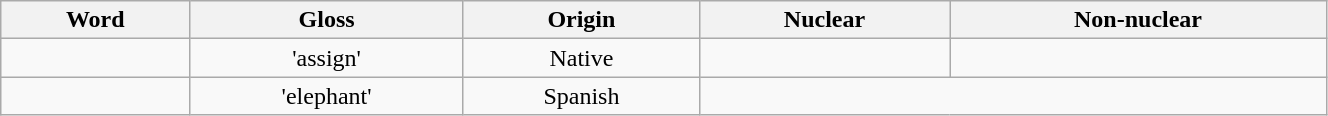<table class="wikitable" align="center" width="70%" style="text-align: center">
<tr>
<th>Word</th>
<th>Gloss</th>
<th>Origin</th>
<th>Nuclear</th>
<th>Non-nuclear</th>
</tr>
<tr>
<td><strong></strong></td>
<td>'assign'</td>
<td>Native</td>
<td></td>
<td></td>
</tr>
<tr>
<td><strong></strong></td>
<td>'elephant'</td>
<td>Spanish</td>
<td colspan="2"></td>
</tr>
</table>
